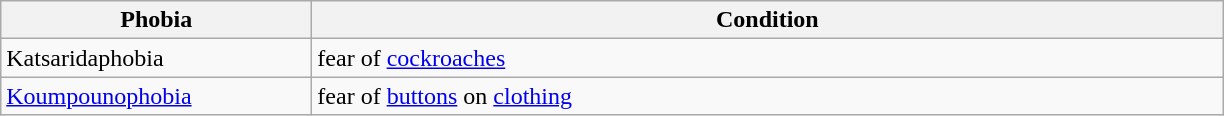<table class="wikitable sortable" border="1">
<tr>
<th width="200px">Phobia</th>
<th width="600px">Condition</th>
</tr>
<tr>
<td>Katsaridaphobia</td>
<td>fear of <a href='#'>cockroaches</a></td>
</tr>
<tr>
<td><a href='#'>Koumpounophobia</a></td>
<td>fear of <a href='#'>buttons</a> on <a href='#'>clothing</a></td>
</tr>
</table>
